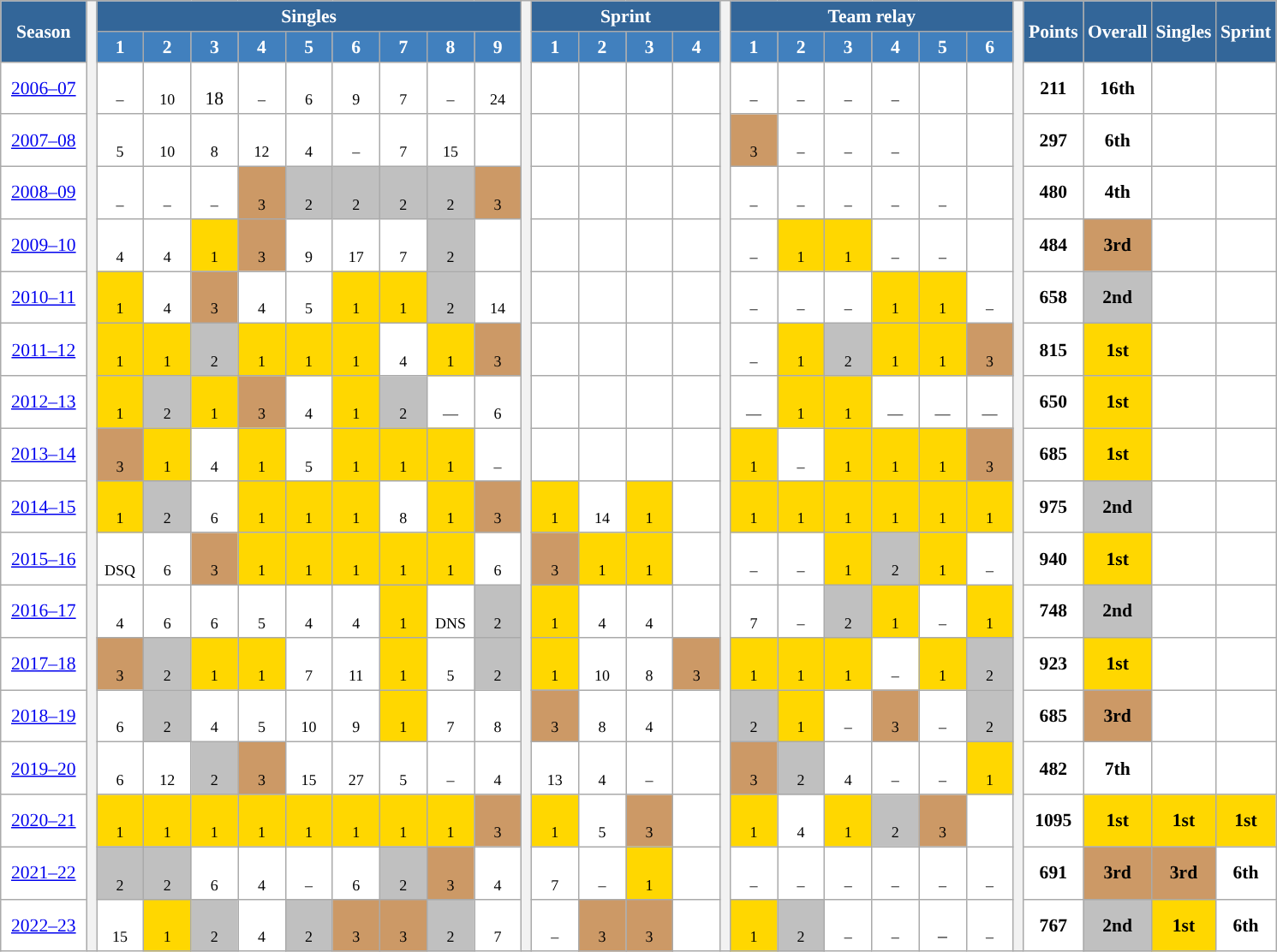<table class="wikitable" style="font-size:90%; text-align:center; border:grey solid 1px; border-collapse:collapse; background:#ffffff;">
<tr>
<th rowspan="2" style="background-color:#369; color:white; width:60px">Season</th>
<th rowspan="20" width="1px"></th>
<th colspan="9" style="background-color:#369; color:white;">Singles</th>
<th rowspan="20" width="1px"></th>
<th colspan="4" style="background-color:#369; color:white;">Sprint</th>
<th rowspan="20" width="1px"></th>
<th colspan="6" style="background-color:#369; color:white;">Team relay</th>
<th rowspan="20" width="1px"></th>
<th rowspan="2" style="background-color:#369; color:white; width:40px">Points</th>
<th rowspan="2" style="background-color:#369; color:white; width:40px">Overall</th>
<th rowspan="2" style="background-color:#369; color:white; width:40px">Singles</th>
<th rowspan="2" style="background-color:#369; color:white; width:40px">Sprint</th>
</tr>
<tr>
<th style="background-color:#4180be; color:white; width:30px">1</th>
<th style="background-color:#4180be; color:white; width:30px">2</th>
<th style="background-color:#4180be; color:white; width:30px">3</th>
<th style="background-color:#4180be; color:white; width:30px">4</th>
<th style="background-color:#4180be; color:white; width:30px">5</th>
<th style="background-color:#4180be; color:white; width:30px">6</th>
<th style="background-color:#4180be; color:white; width:30px">7</th>
<th style="background-color:#4180be; color:white; width:30px">8</th>
<th style="background-color:#4180be; color:white; width:30px">9</th>
<th style="background-color:#4180be; color:white; width:30px">1</th>
<th style="background-color:#4180be; color:white; width:30px">2</th>
<th style="background-color:#4180be; color:white; width:30px">3</th>
<th style="background-color:#4180be; color:white; width:30px">4</th>
<th style="background-color:#4180be; color:white; width:30px">1</th>
<th style="background-color:#4180be; color:white; width:30px">2</th>
<th style="background-color:#4180be; color:white; width:30px">3</th>
<th style="background-color:#4180be; color:white; width:30px">4</th>
<th style="background-color:#4180be; color:white; width:30px">5</th>
<th style="background-color:#4180be; color:white; width:30px">6</th>
</tr>
<tr>
<td><a href='#'>2006–07</a></td>
<td><br><small>–</small></td>
<td><br><small>10</small></td>
<td><br>18<small></small></td>
<td><br><small>–</small></td>
<td><br><small>6</small></td>
<td><br><small>9</small></td>
<td><br><small>7</small></td>
<td><br><small>–</small></td>
<td><br><small>24</small></td>
<td></td>
<td></td>
<td></td>
<td></td>
<td><br><small>–</small></td>
<td><br><small>–</small></td>
<td><br><small>–</small></td>
<td><br><small>–</small></td>
<td></td>
<td></td>
<td><strong>211</strong></td>
<td><strong>16th</strong></td>
<td></td>
<td></td>
</tr>
<tr>
<td><a href='#'>2007–08</a></td>
<td><br><small>5</small></td>
<td><br><small>10</small></td>
<td><br><small>8</small></td>
<td><br><small>12</small></td>
<td><br><small>4</small></td>
<td><br><small>–</small></td>
<td><br><small>7</small></td>
<td><br><small>15</small></td>
<td></td>
<td></td>
<td></td>
<td></td>
<td></td>
<td style="background:#cc9966;"><br><small>3</small></td>
<td><br><small>–</small></td>
<td><br><small>–</small></td>
<td><br><small>–</small></td>
<td></td>
<td></td>
<td><strong>297</strong></td>
<td><strong>6th</strong></td>
<td></td>
<td></td>
</tr>
<tr>
<td><a href='#'>2008–09</a></td>
<td><br><small>–</small></td>
<td><br><small>–</small></td>
<td><br><small>–</small></td>
<td style="background:#cc9966;"><br><small>3</small></td>
<td style="background:silver;"><br><small>2</small></td>
<td style="background:silver;"><br><small>2</small></td>
<td style="background:silver;"><br><small>2</small></td>
<td style="background:silver;"><br><small>2</small></td>
<td style="background:#cc9966;"><br><small>3</small></td>
<td></td>
<td></td>
<td></td>
<td></td>
<td><br><small>–</small></td>
<td><br><small>–</small></td>
<td><br><small>–</small></td>
<td><br><small>–</small></td>
<td><br><small>–</small></td>
<td></td>
<td><strong>480</strong></td>
<td><strong>4th</strong></td>
<td></td>
<td></td>
</tr>
<tr>
<td><a href='#'>2009–10</a></td>
<td><br><small>4</small></td>
<td><br><small>4</small></td>
<td style="background:gold;"><br><small>1</small></td>
<td style="background:#cc9966;"><br><small>3</small></td>
<td><br><small>9</small></td>
<td><br><small>17</small></td>
<td><br><small>7</small></td>
<td style="background:silver;"><br><small>2</small></td>
<td></td>
<td></td>
<td></td>
<td></td>
<td></td>
<td><br><small>–</small></td>
<td style="background:gold;"><br><small>1</small></td>
<td style="background:gold;"><br><small>1</small></td>
<td><br><small>–</small></td>
<td><br><small>–</small></td>
<td></td>
<td><strong>484</strong></td>
<td style="background:#cc9966;"><strong>3rd</strong></td>
<td></td>
<td></td>
</tr>
<tr>
<td><a href='#'>2010–11</a></td>
<td style="background:gold;"><br><small>1</small></td>
<td><br><small>4</small></td>
<td style="background:#cc9966;"><br><small>3</small></td>
<td><br><small>4</small></td>
<td><br><small>5</small></td>
<td style="background:gold;"><br><small>1</small></td>
<td style="background:gold;"><br><small>1</small></td>
<td style="background:silver;"><br><small>2</small></td>
<td><br><small>14</small></td>
<td></td>
<td></td>
<td></td>
<td></td>
<td><br><small>–</small></td>
<td><br><small>–</small></td>
<td><br><small>–</small></td>
<td style="background:gold;"><br><small>1</small></td>
<td style="background:gold;"><br><small>1</small></td>
<td><br><small>–</small></td>
<td><strong>658</strong></td>
<td style="background:silver;"><strong>2nd</strong></td>
<td></td>
<td></td>
</tr>
<tr>
<td><a href='#'>2011–12</a></td>
<td style="background:gold;"><br><small>1</small></td>
<td style="background:gold;"><br><small>1</small></td>
<td style="background:silver;"><br><small>2</small></td>
<td style="background:gold;"><br><small>1</small></td>
<td style="background:gold;"><br><small>1</small></td>
<td style="background:gold;"><br><small>1</small></td>
<td><br><small>4</small></td>
<td style="background:gold;"><br><small>1</small></td>
<td style="background:#cc9966;"><br><small>3</small></td>
<td></td>
<td></td>
<td></td>
<td></td>
<td><br><small>–</small></td>
<td style="background:gold;"><br><small>1</small></td>
<td style="background:silver;"><br><small>2</small></td>
<td style="background:gold;"><br><small>1</small></td>
<td style="background:gold;"><br><small>1</small></td>
<td style="background:#CC9966;"><br><small>3</small></td>
<td><strong>815</strong></td>
<td style="background:gold;"><strong>1st</strong></td>
<td></td>
<td></td>
</tr>
<tr>
<td><a href='#'>2012–13</a></td>
<td style="background:gold;"><br><small>1</small></td>
<td style="background:silver;"><br><small>2</small></td>
<td style="background:gold;"><br><small>1</small></td>
<td style="background:#cc9966;"><br><small>3</small></td>
<td><br><small>4</small></td>
<td style="background:gold;"><br><small>1</small></td>
<td style="background:silver;"><br><small>2</small></td>
<td><br><small>—</small></td>
<td><br><small>6</small></td>
<td></td>
<td></td>
<td></td>
<td></td>
<td><br><small>—</small></td>
<td style="background:gold;"><br><small>1</small></td>
<td style="background:gold;"><br><small>1</small></td>
<td><br><small>—</small></td>
<td><br><small>—</small></td>
<td><br><small>—</small></td>
<td><strong>650</strong></td>
<td style="background:gold;"><strong>1st</strong></td>
<td></td>
<td></td>
</tr>
<tr>
<td><a href='#'>2013–14</a></td>
<td style="background:#cc9966;"><br><small>3</small></td>
<td style="background:gold;"><br><small>1</small></td>
<td><br><small>4</small></td>
<td style="background:gold;"><br><small>1</small></td>
<td><br><small>5</small></td>
<td style="background:gold;"><br><small>1</small></td>
<td style="background:gold;"><br><small>1</small></td>
<td style="background:gold;"><br><small>1</small></td>
<td><br><small>–</small></td>
<td></td>
<td></td>
<td></td>
<td></td>
<td style="background:gold;"><br><small>1</small></td>
<td><br><small>–</small></td>
<td style="background:gold;"><br><small>1</small></td>
<td style="background:gold;"><br><small>1</small></td>
<td style="background:gold;"><br><small>1</small></td>
<td style="background:#CC9966;"><br><small>3</small></td>
<td><strong>685</strong></td>
<td style="background:gold;"><strong>1st</strong></td>
<td></td>
<td></td>
</tr>
<tr>
<td><a href='#'>2014–15</a></td>
<td style="background:gold;"><br><small>1</small></td>
<td style="background:silver;"><br><small>2</small></td>
<td><br><small>6</small></td>
<td style="background:gold;"><br><small>1</small></td>
<td style="background:gold;"><br><small>1</small></td>
<td style="background:gold;"><br><small>1</small></td>
<td><br><small>8</small></td>
<td style="background:gold;"><br><small>1</small></td>
<td style="background:#cc9966;"><br><small>3</small></td>
<td style="background:gold;"><br><small>1</small></td>
<td><br><small>14</small></td>
<td style="background:gold;"><br><small>1</small></td>
<td></td>
<td style="background:gold;"><br><small>1</small></td>
<td style="background:gold;"><br><small>1</small></td>
<td style="background:gold;"><br><small>1</small></td>
<td style="background:gold;"><br><small>1</small></td>
<td style="background:gold;"><br><small>1</small></td>
<td style="background:gold;"><br><small>1</small></td>
<td><strong>975</strong></td>
<td style="background:silver;"><strong>2nd</strong></td>
<td></td>
<td></td>
</tr>
<tr>
<td><a href='#'>2015–16</a></td>
<td><br><small>DSQ</small></td>
<td><br><small>6</small></td>
<td style="background:#cc9966;"><br><small>3</small></td>
<td style="background:gold"><br><small>1</small></td>
<td style="background:gold;"><br><small>1</small></td>
<td style="background:gold;"><br><small>1</small></td>
<td style="background:gold;"><br><small>1</small></td>
<td style="background:gold;"><br><small>1</small></td>
<td><br><small>6</small></td>
<td style="background:#cc9966;"><br><small>3</small></td>
<td style="background:gold;"><br><small>1</small></td>
<td style="background:gold;"><br><small>1</small></td>
<td></td>
<td><br><small>–</small></td>
<td><br><small>–</small></td>
<td style="background:gold;"><br><small>1</small></td>
<td style="background:silver;"><br><small>2</small></td>
<td style="background:gold;"><br><small>1</small></td>
<td><br><small>–</small></td>
<td><strong>940</strong></td>
<td style="background:gold;"><strong>1st</strong></td>
<td></td>
<td></td>
</tr>
<tr>
<td><a href='#'>2016–17</a></td>
<td><br><small>4</small></td>
<td><br><small>6</small></td>
<td><br><small>6</small></td>
<td><br><small>5</small></td>
<td><br><small>4</small></td>
<td><br><small>4</small></td>
<td style="background:gold;"><br><small>1</small></td>
<td><br><small>DNS</small></td>
<td style="background:silver;"><br><small>2</small></td>
<td style="background:gold;"><br><small>1</small></td>
<td><br><small>4</small></td>
<td><br><small>4</small></td>
<td></td>
<td><br><small>7</small></td>
<td><br><small>–</small></td>
<td style="background:silver;"><br><small>2</small></td>
<td style="background:gold;"><br><small>1</small></td>
<td><br><small>–</small></td>
<td style="background:gold;"><br><small>1</small></td>
<td><strong>748</strong></td>
<td style="background:silver;"><strong>2nd</strong></td>
<td></td>
<td></td>
</tr>
<tr>
<td><a href='#'>2017–18</a></td>
<td style="background:#CC9966;"><br><small>3</small></td>
<td style="background:silver;"><br><small>2</small></td>
<td style="background:gold;"><br><small>1</small></td>
<td style="background:gold;"><br><small>1</small></td>
<td><br><small>7</small></td>
<td><br><small>11</small></td>
<td style="background:gold;"><br><small>1</small></td>
<td><br><small>5</small></td>
<td style="background:silver;"><br><small>2</small></td>
<td style="background:gold;"><br><small>1</small></td>
<td><br><small>10</small></td>
<td><br><small>8</small></td>
<td style="background:#CC9966;"><br><small>3</small></td>
<td style="background:gold;"><br><small>1</small></td>
<td style="background:gold;"><br><small>1</small></td>
<td style="background:gold;"><br><small>1</small></td>
<td><br><small>–</small></td>
<td style="background:gold;"><br><small>1</small></td>
<td style="background:silver;"><br><small>2</small></td>
<td><strong>923</strong></td>
<td style="background:gold;"><strong>1st</strong></td>
<td></td>
<td></td>
</tr>
<tr>
<td><a href='#'>2018–19</a></td>
<td><br><small>6</small></td>
<td style="background:silver;"><br><small>2</small></td>
<td><br><small>4</small></td>
<td><br><small>5</small></td>
<td><br><small>10</small></td>
<td><br><small>9</small></td>
<td style="background:gold;"><br><small>1</small></td>
<td><br><small>7</small></td>
<td><br><small>8</small></td>
<td style="background:#cc9966;"><br><small>3</small></td>
<td><br><small>8</small></td>
<td><br><small>4</small></td>
<td></td>
<td style="background:silver;"><br><small>2</small></td>
<td style="background:gold;"><br><small>1</small></td>
<td><br><small>–</small></td>
<td style="background:#cc9966;"><br><small>3</small></td>
<td><br><small>–</small></td>
<td style="background:silver;"><br><small>2</small></td>
<td><strong>685</strong></td>
<td style="background:#cc9966;"><strong>3rd</strong></td>
<td></td>
<td></td>
</tr>
<tr>
<td><a href='#'>2019–20</a></td>
<td><br><small>6</small></td>
<td><br><small>12</small></td>
<td style="background:silver;"><br><small>2</small></td>
<td style="background:#cc9966;"><br><small>3</small></td>
<td><br><small>15</small></td>
<td><br><small>27</small></td>
<td><br><small>5</small></td>
<td><br><small>–</small></td>
<td><br><small>4</small></td>
<td><br><small>13</small></td>
<td><br><small>4</small></td>
<td><br><small>–</small></td>
<td></td>
<td style="background:#cc9966;"><br><small>3</small></td>
<td style="background:silver;"><br><small>2</small></td>
<td><br><small>4</small></td>
<td><br><small>–</small></td>
<td><br><small>–</small></td>
<td style="background:gold;"><br><small>1</small></td>
<td><strong>482</strong></td>
<td><strong>7th</strong></td>
<td></td>
<td></td>
</tr>
<tr>
<td><a href='#'>2020–21</a></td>
<td style="background:gold;"><br><small>1</small></td>
<td style="background:gold;"><br><small>1</small></td>
<td style="background:gold;"><br><small>1</small></td>
<td style="background:gold;"><br><small>1</small></td>
<td style="background:gold;"><br><small>1</small></td>
<td style="background:gold;"><br><small>1</small></td>
<td style="background:gold;"><br><small>1</small></td>
<td style="background:gold;"><br><small>1</small></td>
<td style="background:#cc9966;"><br><small>3</small></td>
<td style="background:gold;"><br><small>1</small></td>
<td><br><small>5</small></td>
<td style="background:#cc9966;"><br><small>3</small></td>
<td></td>
<td style="background:gold;"><br><small>1</small></td>
<td><br><small>4</small></td>
<td style="background:gold;"><br><small>1</small></td>
<td style="background:silver;"><br><small>2</small></td>
<td style="background:#cc9966;"><br><small>3</small></td>
<td><br><small></small></td>
<td><strong>1095</strong></td>
<td style="background:gold;"><strong>1st</strong></td>
<td style="background:gold;"><strong>1st</strong></td>
<td style="background:gold;"><strong>1st</strong></td>
</tr>
<tr>
<td><a href='#'>2021–22</a></td>
<td style="background:silver;"><br><small>2</small></td>
<td style="background:silver;"><br><small>2</small></td>
<td><br><small>6</small></td>
<td><br><small>4</small></td>
<td><br><small>–</small></td>
<td><br><small>6</small></td>
<td style="background:silver;"><br><small>2</small></td>
<td style="background:#cc9966;"><br><small>3</small></td>
<td><br><small>4</small></td>
<td><br><small>7</small></td>
<td><br><small>–</small></td>
<td style="background:gold;"><br><small>1</small></td>
<td></td>
<td><br><small>–</small></td>
<td><br><small>–</small></td>
<td><br><small>–</small></td>
<td><br><small>–</small></td>
<td><br><small>–</small></td>
<td><br><small>–</small></td>
<td><strong>691</strong></td>
<td style="background:#cc9966;"><strong>3rd</strong></td>
<td style="background:#cc9966;"><strong>3rd</strong></td>
<td><strong>6th</strong></td>
</tr>
<tr>
<td><a href='#'>2022–23</a></td>
<td><br><small>15</small></td>
<td style="background:gold;"><br><small>1</small></td>
<td style="background:silver;"><br><small>2</small></td>
<td><br><small>4</small></td>
<td style="background:silver;"><br><small>2</small></td>
<td style="background:#cc9966;"><br><small>3</small></td>
<td style="background:#cc9966;"><br><small>3</small></td>
<td style="background:silver;"><br><small>2</small></td>
<td><br><small>7 </small></td>
<td><br><small>–</small></td>
<td style="background:#cc9966;"><br><small>3</small></td>
<td style="background:#cc9966;"><br><small>3</small></td>
<td></td>
<td style="background:gold;"><br><small>1</small></td>
<td style="background:silver;"><br><small>2</small></td>
<td><br><small>–</small></td>
<td><br><small>–</small></td>
<td><br>–<small> </small></td>
<td><br><small>– </small></td>
<td><strong>767</strong></td>
<td style="background:silver;"><strong>2nd</strong></td>
<td style="background:gold;"><strong>1st</strong></td>
<td><strong>6th</strong></td>
</tr>
</table>
